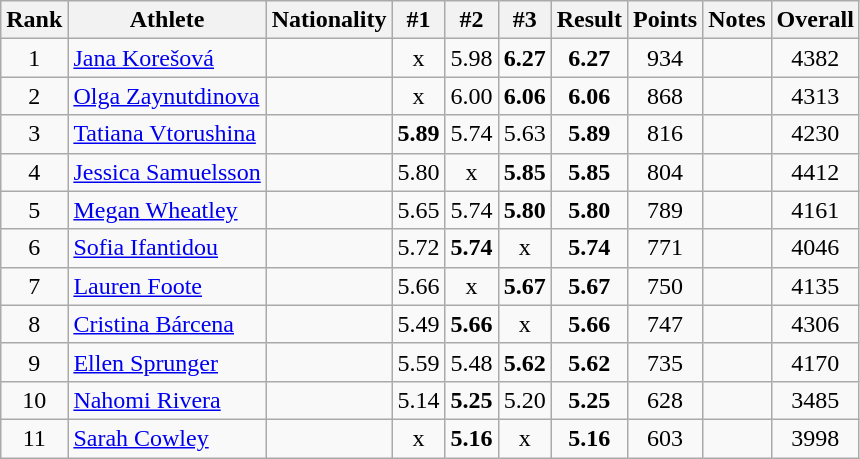<table class="wikitable sortable" style="text-align:center">
<tr>
<th>Rank</th>
<th>Athlete</th>
<th>Nationality</th>
<th>#1</th>
<th>#2</th>
<th>#3</th>
<th>Result</th>
<th>Points</th>
<th>Notes</th>
<th>Overall</th>
</tr>
<tr>
<td>1</td>
<td align=left><a href='#'>Jana Korešová</a></td>
<td align=left></td>
<td>x</td>
<td>5.98</td>
<td><strong>6.27</strong></td>
<td><strong>6.27</strong></td>
<td>934</td>
<td></td>
<td>4382</td>
</tr>
<tr>
<td>2</td>
<td align=left><a href='#'>Olga Zaynutdinova</a></td>
<td align=left></td>
<td>x</td>
<td>6.00</td>
<td><strong>6.06</strong></td>
<td><strong>6.06</strong></td>
<td>868</td>
<td></td>
<td>4313</td>
</tr>
<tr>
<td>3</td>
<td align=left><a href='#'>Tatiana Vtorushina</a></td>
<td align=left></td>
<td><strong>5.89</strong></td>
<td>5.74</td>
<td>5.63</td>
<td><strong>5.89</strong></td>
<td>816</td>
<td></td>
<td>4230</td>
</tr>
<tr>
<td>4</td>
<td align=left><a href='#'>Jessica Samuelsson</a></td>
<td align=left></td>
<td>5.80</td>
<td>x</td>
<td><strong>5.85</strong></td>
<td><strong>5.85</strong></td>
<td>804</td>
<td></td>
<td>4412</td>
</tr>
<tr>
<td>5</td>
<td align=left><a href='#'>Megan Wheatley</a></td>
<td align=left></td>
<td>5.65</td>
<td>5.74</td>
<td><strong>5.80</strong></td>
<td><strong>5.80</strong></td>
<td>789</td>
<td></td>
<td>4161</td>
</tr>
<tr>
<td>6</td>
<td align=left><a href='#'>Sofia Ifantidou</a></td>
<td align=left></td>
<td>5.72</td>
<td><strong>5.74</strong></td>
<td>x</td>
<td><strong>5.74</strong></td>
<td>771</td>
<td></td>
<td>4046</td>
</tr>
<tr>
<td>7</td>
<td align=left><a href='#'>Lauren Foote</a></td>
<td align=left></td>
<td>5.66</td>
<td>x</td>
<td><strong>5.67</strong></td>
<td><strong>5.67</strong></td>
<td>750</td>
<td></td>
<td>4135</td>
</tr>
<tr>
<td>8</td>
<td align=left><a href='#'>Cristina Bárcena</a></td>
<td align=left></td>
<td>5.49</td>
<td><strong>5.66</strong></td>
<td>x</td>
<td><strong>5.66</strong></td>
<td>747</td>
<td></td>
<td>4306</td>
</tr>
<tr>
<td>9</td>
<td align=left><a href='#'>Ellen Sprunger</a></td>
<td align=left></td>
<td>5.59</td>
<td>5.48</td>
<td><strong>5.62</strong></td>
<td><strong>5.62</strong></td>
<td>735</td>
<td></td>
<td>4170</td>
</tr>
<tr>
<td>10</td>
<td align=left><a href='#'>Nahomi Rivera</a></td>
<td align=left></td>
<td>5.14</td>
<td><strong>5.25</strong></td>
<td>5.20</td>
<td><strong>5.25</strong></td>
<td>628</td>
<td></td>
<td>3485</td>
</tr>
<tr>
<td>11</td>
<td align=left><a href='#'>Sarah Cowley</a></td>
<td align=left></td>
<td>x</td>
<td><strong>5.16</strong></td>
<td>x</td>
<td><strong>5.16</strong></td>
<td>603</td>
<td></td>
<td>3998</td>
</tr>
</table>
